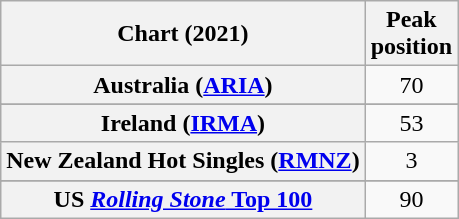<table class="wikitable sortable plainrowheaders" style="text-align:center">
<tr>
<th scope="col">Chart (2021)</th>
<th scope="col">Peak<br>position</th>
</tr>
<tr>
<th scope="row">Australia (<a href='#'>ARIA</a>)</th>
<td>70</td>
</tr>
<tr>
</tr>
<tr>
</tr>
<tr>
</tr>
<tr>
<th scope="row">Ireland (<a href='#'>IRMA</a>)</th>
<td>53</td>
</tr>
<tr>
<th scope="row">New Zealand Hot Singles (<a href='#'>RMNZ</a>)</th>
<td>3</td>
</tr>
<tr>
</tr>
<tr>
</tr>
<tr>
</tr>
<tr>
</tr>
<tr>
</tr>
<tr>
</tr>
<tr>
<th scope="row">US <a href='#'><em>Rolling Stone</em> Top 100</a></th>
<td>90</td>
</tr>
</table>
